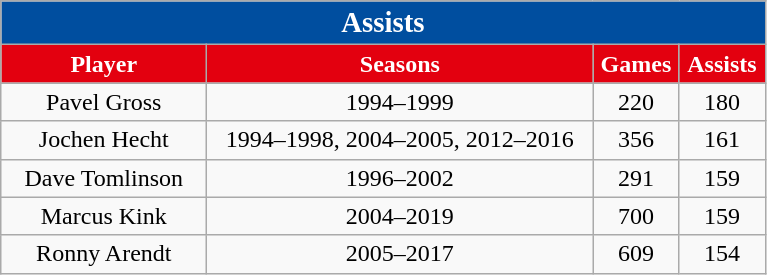<table class="wikitable sortable" style="text-align:center">
<tr>
<td colspan="4" style= "background: #004e9f; color: #ffffff"><big><strong>Assists</strong></big></td>
</tr>
<tr style="text-align:center; background:#e8e8e8;">
<th width=130px style="background: #e3000f; color: #ffffff">Player</th>
<th width=250px style="background: #e3000f; color: #ffffff">Seasons</th>
<th width=50px style="background: #e3000f; color: #ffffff">Games</th>
<th width=50px style="background: #e3000f; color: #ffffff">Assists</th>
</tr>
<tr style="text-align:center;">
<td>Pavel Gross</td>
<td>1994–1999</td>
<td>220</td>
<td>180</td>
</tr>
<tr style="text-align:center;">
<td>Jochen Hecht</td>
<td>1994–1998, 2004–2005, 2012–2016</td>
<td>356</td>
<td>161</td>
</tr>
<tr style="text-align:center;">
<td>Dave Tomlinson</td>
<td>1996–2002</td>
<td>291</td>
<td>159</td>
</tr>
<tr style="text-align:center;">
<td>Marcus Kink</td>
<td>2004–2019</td>
<td>700</td>
<td>159</td>
</tr>
<tr style="text-align:center;">
<td>Ronny Arendt</td>
<td>2005–2017</td>
<td>609</td>
<td>154</td>
</tr>
</table>
